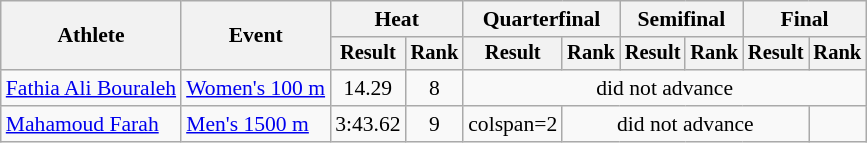<table class=wikitable style="font-size:90%">
<tr>
<th rowspan="2">Athlete</th>
<th rowspan="2">Event</th>
<th colspan="2">Heat</th>
<th colspan="2">Quarterfinal</th>
<th colspan="2">Semifinal</th>
<th colspan="2">Final</th>
</tr>
<tr style="font-size:95%">
<th>Result</th>
<th>Rank</th>
<th>Result</th>
<th>Rank</th>
<th>Result</th>
<th>Rank</th>
<th>Result</th>
<th>Rank</th>
</tr>
<tr align=center>
<td align=left><a href='#'>Fathia Ali Bouraleh</a></td>
<td align=left><a href='#'>Women's 100 m</a></td>
<td>14.29</td>
<td>8</td>
<td colspan=6>did not advance</td>
</tr>
<tr align=center>
<td align=left><a href='#'>Mahamoud Farah</a></td>
<td align=left><a href='#'>Men's 1500 m</a></td>
<td>3:43.62</td>
<td>9</td>
<td>colspan=2 </td>
<td colspan=4>did not advance</td>
</tr>
</table>
